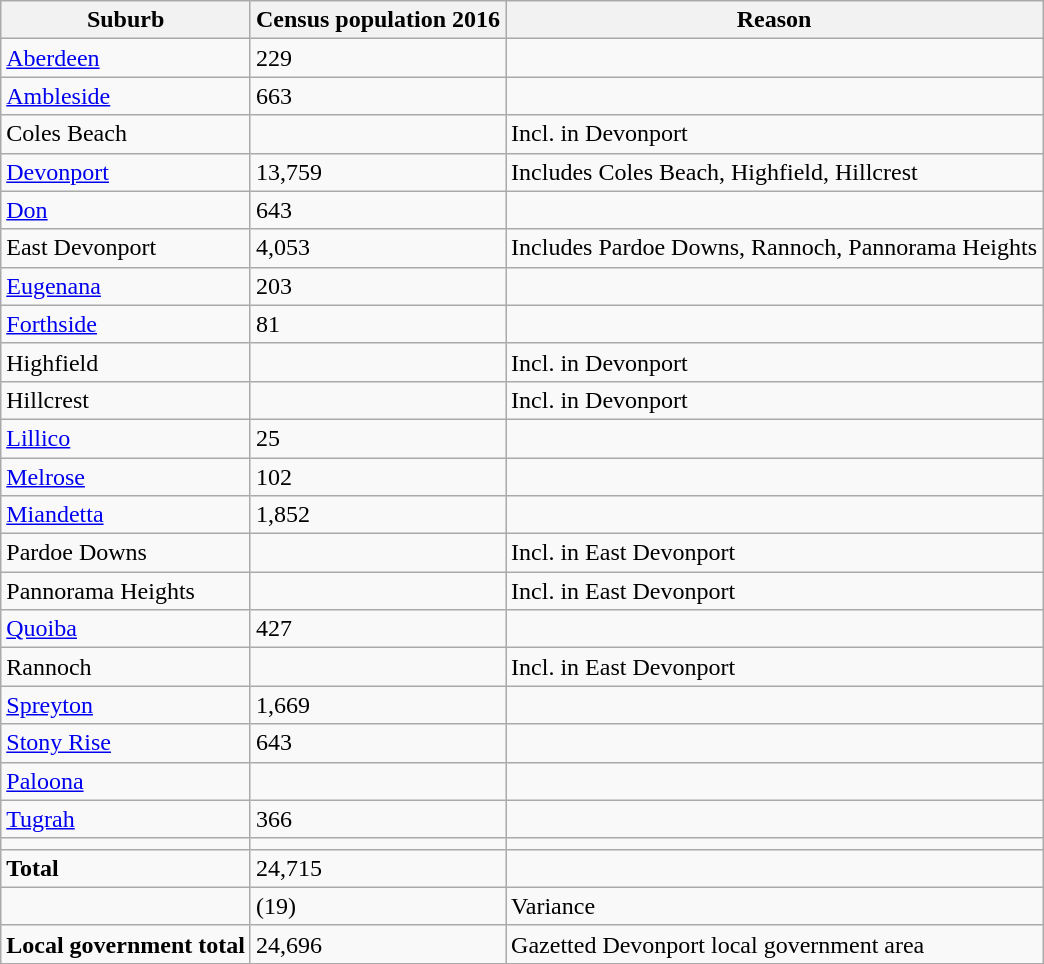<table class="wikitable">
<tr>
<th>Suburb</th>
<th>Census population 2016</th>
<th>Reason</th>
</tr>
<tr>
<td><a href='#'>Aberdeen</a></td>
<td>229</td>
<td></td>
</tr>
<tr>
<td><a href='#'>Ambleside</a></td>
<td>663</td>
<td></td>
</tr>
<tr>
<td>Coles Beach</td>
<td></td>
<td>Incl. in Devonport</td>
</tr>
<tr>
<td><a href='#'>Devonport</a></td>
<td>13,759</td>
<td>Includes Coles Beach, Highfield, Hillcrest</td>
</tr>
<tr>
<td><a href='#'>Don</a></td>
<td>643</td>
<td></td>
</tr>
<tr>
<td>East Devonport</td>
<td>4,053</td>
<td>Includes Pardoe Downs, Rannoch, Pannorama Heights</td>
</tr>
<tr>
<td><a href='#'>Eugenana</a></td>
<td>203</td>
<td></td>
</tr>
<tr>
<td><a href='#'>Forthside</a></td>
<td>81</td>
<td></td>
</tr>
<tr>
<td>Highfield</td>
<td></td>
<td>Incl. in Devonport</td>
</tr>
<tr>
<td>Hillcrest</td>
<td></td>
<td>Incl. in Devonport</td>
</tr>
<tr>
<td><a href='#'>Lillico</a></td>
<td>25</td>
<td></td>
</tr>
<tr>
<td><a href='#'>Melrose</a></td>
<td>102</td>
<td></td>
</tr>
<tr>
<td><a href='#'>Miandetta</a></td>
<td>1,852</td>
<td></td>
</tr>
<tr>
<td>Pardoe Downs</td>
<td></td>
<td>Incl. in East Devonport</td>
</tr>
<tr>
<td>Pannorama Heights</td>
<td></td>
<td>Incl. in East Devonport</td>
</tr>
<tr>
<td><a href='#'>Quoiba</a></td>
<td>427</td>
<td></td>
</tr>
<tr>
<td>Rannoch</td>
<td></td>
<td>Incl. in East Devonport</td>
</tr>
<tr>
<td><a href='#'>Spreyton</a></td>
<td>1,669</td>
<td></td>
</tr>
<tr>
<td><a href='#'>Stony Rise</a></td>
<td>643</td>
<td></td>
</tr>
<tr>
<td><a href='#'>Paloona</a></td>
<td></td>
<td></td>
</tr>
<tr>
<td><a href='#'>Tugrah</a></td>
<td>366</td>
<td></td>
</tr>
<tr>
<td></td>
<td></td>
<td></td>
</tr>
<tr>
<td><strong>Total</strong></td>
<td>24,715</td>
<td></td>
</tr>
<tr>
<td></td>
<td>(19)</td>
<td>Variance</td>
</tr>
<tr>
<td><strong>Local government total</strong></td>
<td>24,696</td>
<td>Gazetted Devonport local government area</td>
</tr>
<tr>
</tr>
</table>
